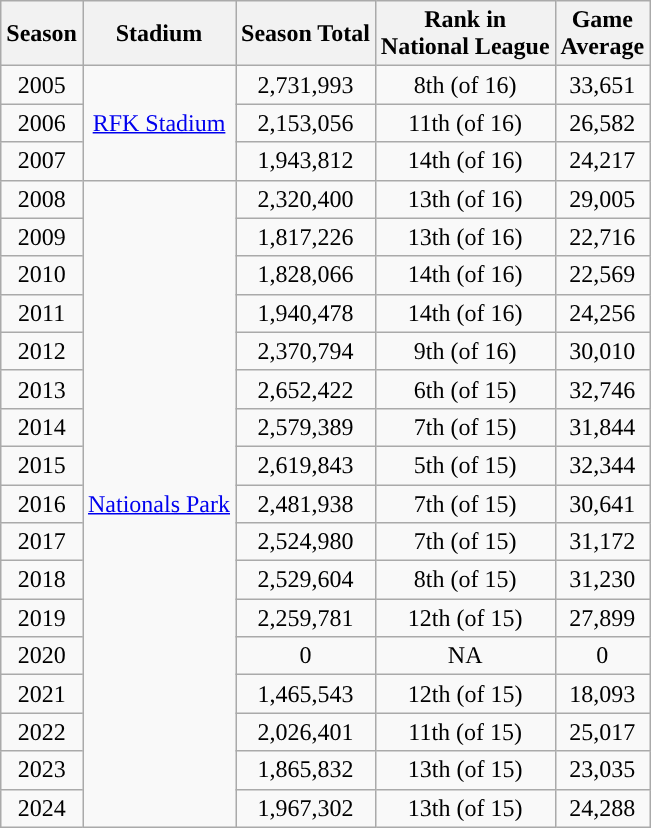<table class="wikitable" style="text-align:center">
<tr>
<th style="text-align:center; ">Season</th>
<th style="text-align:center; ">Stadium</th>
<th style="text-align:center; ">Season Total</th>
<th style="text-align:center; ">Rank in<br>National League</th>
<th style="text-align:center; ">Game<br>Average</th>
</tr>
<tr>
<td>2005</td>
<td rowspan=3><a href='#'>RFK Stadium</a></td>
<td>2,731,993</td>
<td>8th (of 16)</td>
<td>33,651</td>
</tr>
<tr>
<td>2006</td>
<td>2,153,056</td>
<td>11th (of 16)</td>
<td>26,582</td>
</tr>
<tr>
<td>2007</td>
<td>1,943,812</td>
<td>14th (of 16)</td>
<td>24,217</td>
</tr>
<tr>
<td>2008</td>
<td rowspan=17><a href='#'>Nationals Park</a></td>
<td>2,320,400</td>
<td>13th (of 16)</td>
<td>29,005</td>
</tr>
<tr>
<td>2009</td>
<td>1,817,226</td>
<td>13th (of 16)</td>
<td>22,716</td>
</tr>
<tr>
<td>2010</td>
<td>1,828,066</td>
<td>14th (of 16)</td>
<td>22,569</td>
</tr>
<tr>
<td>2011</td>
<td>1,940,478</td>
<td>14th (of 16)</td>
<td>24,256</td>
</tr>
<tr>
<td>2012</td>
<td>2,370,794</td>
<td>9th (of 16)</td>
<td>30,010</td>
</tr>
<tr>
<td>2013</td>
<td>2,652,422</td>
<td>6th (of 15)</td>
<td>32,746</td>
</tr>
<tr>
<td>2014</td>
<td>2,579,389</td>
<td>7th (of 15)</td>
<td>31,844</td>
</tr>
<tr>
<td>2015</td>
<td>2,619,843</td>
<td>5th (of 15)</td>
<td>32,344</td>
</tr>
<tr>
<td>2016</td>
<td>2,481,938</td>
<td>7th (of 15)</td>
<td>30,641</td>
</tr>
<tr>
<td>2017</td>
<td>2,524,980</td>
<td>7th (of 15)</td>
<td>31,172</td>
</tr>
<tr>
<td>2018</td>
<td>2,529,604</td>
<td>8th (of 15)</td>
<td>31,230</td>
</tr>
<tr>
<td>2019</td>
<td>2,259,781</td>
<td>12th (of 15)</td>
<td>27,899</td>
</tr>
<tr>
<td>2020</td>
<td>0</td>
<td>NA</td>
<td>0</td>
</tr>
<tr>
<td>2021</td>
<td>1,465,543</td>
<td>12th (of 15)</td>
<td>18,093</td>
</tr>
<tr>
<td>2022</td>
<td>2,026,401</td>
<td>11th (of 15)</td>
<td>25,017</td>
</tr>
<tr>
<td>2023</td>
<td>1,865,832</td>
<td>13th (of 15)</td>
<td>23,035</td>
</tr>
<tr>
<td>2024</td>
<td>1,967,302</td>
<td>13th (of 15)</td>
<td>24,288</td>
</tr>
</table>
